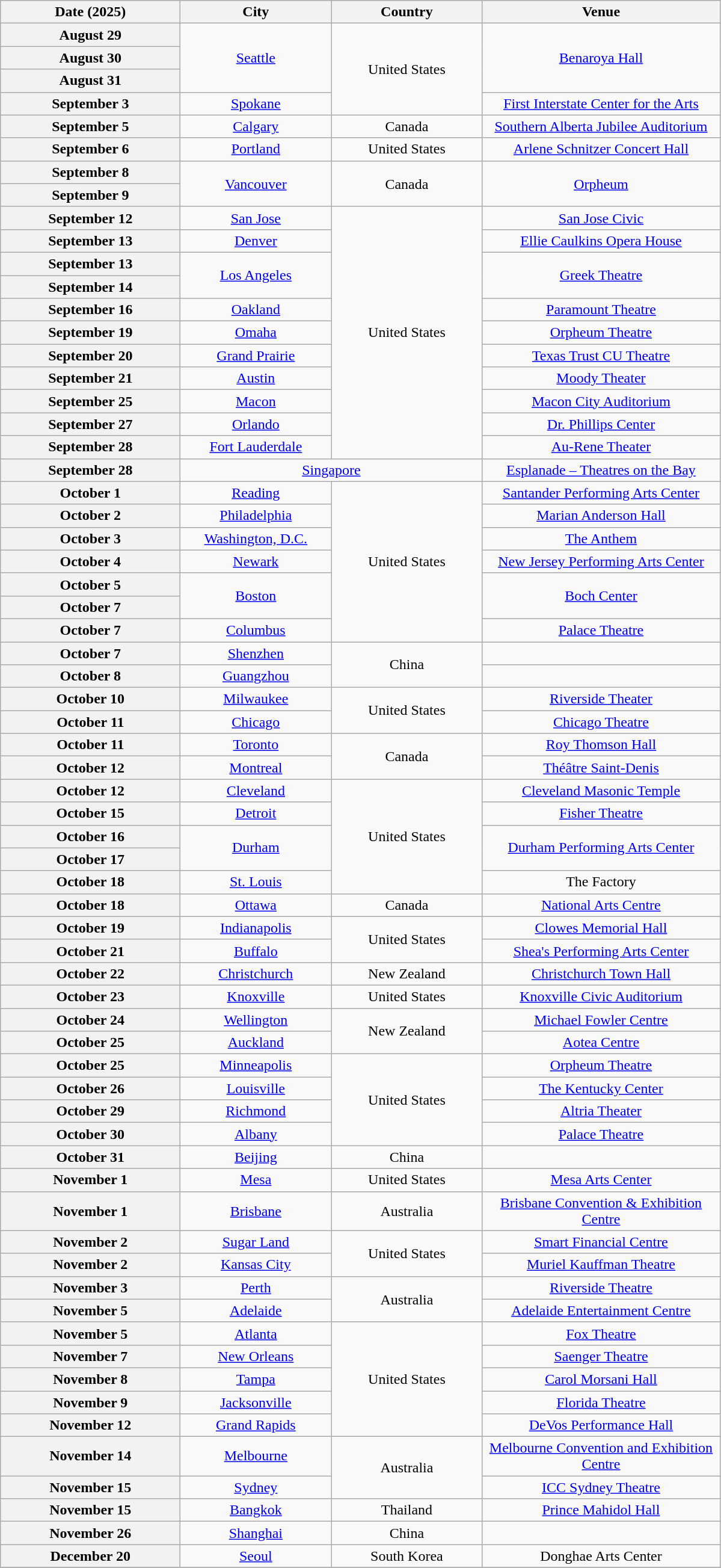<table class="wikitable plainrowheaders" style="text-align:center;">
<tr>
<th scope="col" style="width:12em;">Date (2025)</th>
<th scope="col" style="width:10em;">City</th>
<th scope="col" style="width:10em;">Country</th>
<th scope="col" style="width:16em;">Venue</th>
</tr>
<tr>
<th scope="row" style="text-align:center;">August 29</th>
<td rowspan="3"><a href='#'>Seattle</a></td>
<td rowspan="4">United States</td>
<td rowspan="3"><a href='#'>Benaroya Hall</a></td>
</tr>
<tr>
<th scope="row" style="text-align:center;">August 30</th>
</tr>
<tr>
<th scope="row" style="text-align:center;">August 31</th>
</tr>
<tr>
<th scope="row" style="text-align:center;">September 3</th>
<td><a href='#'>Spokane</a></td>
<td><a href='#'>First Interstate Center for the Arts</a></td>
</tr>
<tr>
<th scope="row" style="text-align:center;">September 5</th>
<td><a href='#'>Calgary</a></td>
<td>Canada</td>
<td><a href='#'>Southern Alberta Jubilee Auditorium</a></td>
</tr>
<tr>
<th scope="row" style="text-align:center;">September 6</th>
<td><a href='#'>Portland</a></td>
<td>United States</td>
<td><a href='#'>Arlene Schnitzer Concert Hall</a></td>
</tr>
<tr>
<th scope="row" style="text-align:center;">September 8</th>
<td rowspan="2"><a href='#'>Vancouver</a></td>
<td rowspan="2">Canada</td>
<td rowspan="2"><a href='#'>Orpheum</a></td>
</tr>
<tr>
<th scope="row" style="text-align:center;">September 9</th>
</tr>
<tr>
<th scope="row" style="text-align:center;">September 12</th>
<td><a href='#'>San Jose</a></td>
<td rowspan="11">United States</td>
<td><a href='#'>San Jose Civic</a></td>
</tr>
<tr>
<th scope="row" style="text-align:center;">September 13</th>
<td><a href='#'>Denver</a></td>
<td><a href='#'>Ellie Caulkins Opera House</a></td>
</tr>
<tr>
<th scope="row" style="text-align:center;">September 13</th>
<td rowspan="2"><a href='#'>Los Angeles</a></td>
<td rowspan="2"><a href='#'>Greek Theatre</a></td>
</tr>
<tr>
<th scope="row" style="text-align:center;">September 14</th>
</tr>
<tr>
<th scope="row" style="text-align:center;">September 16</th>
<td><a href='#'>Oakland</a></td>
<td><a href='#'>Paramount Theatre</a></td>
</tr>
<tr>
<th scope="row" style="text-align:center;">September 19</th>
<td><a href='#'>Omaha</a></td>
<td><a href='#'>Orpheum Theatre</a></td>
</tr>
<tr>
<th scope="row" style="text-align:center;">September 20</th>
<td><a href='#'>Grand Prairie</a></td>
<td><a href='#'>Texas Trust CU Theatre</a></td>
</tr>
<tr>
<th scope="row" style="text-align:center;">September 21</th>
<td><a href='#'>Austin</a></td>
<td><a href='#'>Moody Theater</a></td>
</tr>
<tr>
<th scope="row" style="text-align:center;">September 25</th>
<td><a href='#'>Macon</a></td>
<td><a href='#'>Macon City Auditorium</a></td>
</tr>
<tr>
<th scope="row" style="text-align:center;">September 27</th>
<td><a href='#'>Orlando</a></td>
<td><a href='#'>Dr. Phillips Center</a></td>
</tr>
<tr>
<th scope="row" style="text-align:center;">September 28</th>
<td><a href='#'>Fort Lauderdale</a></td>
<td><a href='#'>Au-Rene Theater</a></td>
</tr>
<tr>
<th scope="row" style="text-align:center;">September 28</th>
<td colspan="2"><a href='#'>Singapore</a></td>
<td><a href='#'>Esplanade – Theatres on the Bay</a></td>
</tr>
<tr>
<th scope="row" style="text-align:center;">October 1</th>
<td><a href='#'>Reading</a></td>
<td rowspan="7">United States</td>
<td><a href='#'>Santander Performing Arts Center</a></td>
</tr>
<tr>
<th scope="row" style="text-align:center;">October 2</th>
<td><a href='#'>Philadelphia</a></td>
<td><a href='#'>Marian Anderson Hall</a></td>
</tr>
<tr>
<th scope="row" style="text-align:center;">October 3</th>
<td><a href='#'>Washington, D.C.</a></td>
<td><a href='#'>The Anthem</a></td>
</tr>
<tr>
<th scope="row" style="text-align:center;">October 4</th>
<td><a href='#'>Newark</a></td>
<td><a href='#'>New Jersey Performing Arts Center</a></td>
</tr>
<tr>
<th scope="row" style="text-align:center;">October 5</th>
<td rowspan="2"><a href='#'>Boston</a></td>
<td rowspan="2"><a href='#'>Boch Center</a></td>
</tr>
<tr>
<th scope="row" style="text-align:center;">October 7</th>
</tr>
<tr>
<th scope="row" style="text-align:center;">October 7</th>
<td><a href='#'>Columbus</a></td>
<td><a href='#'>Palace Theatre</a></td>
</tr>
<tr>
<th scope="row" style="text-align:center;">October 7</th>
<td><a href='#'>Shenzhen</a></td>
<td rowspan="2">China</td>
<td></td>
</tr>
<tr>
<th scope="row" style="text-align:center;">October 8</th>
<td><a href='#'>Guangzhou</a></td>
<td></td>
</tr>
<tr>
<th scope="row" style="text-align:center;">October 10</th>
<td><a href='#'>Milwaukee</a></td>
<td rowspan="2">United States</td>
<td><a href='#'>Riverside Theater</a></td>
</tr>
<tr>
<th scope="row" style="text-align:center;">October 11</th>
<td><a href='#'>Chicago</a></td>
<td><a href='#'>Chicago Theatre</a></td>
</tr>
<tr>
<th scope="row" style="text-align:center;">October 11</th>
<td><a href='#'>Toronto</a></td>
<td rowspan="2">Canada</td>
<td><a href='#'>Roy Thomson Hall</a></td>
</tr>
<tr>
<th scope="row" style="text-align:center;">October 12</th>
<td><a href='#'>Montreal</a></td>
<td><a href='#'>Théâtre Saint-Denis</a></td>
</tr>
<tr>
<th scope="row" style="text-align:center;">October 12</th>
<td><a href='#'>Cleveland</a></td>
<td rowspan="5">United States</td>
<td><a href='#'>Cleveland Masonic Temple</a></td>
</tr>
<tr>
<th scope="row" style="text-align:center;">October 15</th>
<td><a href='#'>Detroit</a></td>
<td><a href='#'>Fisher Theatre</a></td>
</tr>
<tr>
<th scope="row" style="text-align:center;">October 16</th>
<td rowspan="2"><a href='#'>Durham</a></td>
<td rowspan="2"><a href='#'>Durham Performing Arts Center</a></td>
</tr>
<tr>
<th scope="row" style="text-align:center;">October 17</th>
</tr>
<tr>
<th scope="row" style="text-align:center;">October 18</th>
<td><a href='#'>St. Louis</a></td>
<td>The Factory</td>
</tr>
<tr>
<th scope="row" style="text-align:center;">October 18</th>
<td><a href='#'>Ottawa</a></td>
<td>Canada</td>
<td><a href='#'>National Arts Centre</a></td>
</tr>
<tr>
<th scope="row" style="text-align:center;">October 19</th>
<td><a href='#'>Indianapolis</a></td>
<td rowspan="2">United States</td>
<td><a href='#'>Clowes Memorial Hall</a></td>
</tr>
<tr>
<th scope="row" style="text-align:center;">October 21</th>
<td><a href='#'>Buffalo</a></td>
<td><a href='#'>Shea's Performing Arts Center</a></td>
</tr>
<tr>
<th scope="row" style="text-align:center;">October 22</th>
<td><a href='#'>Christchurch</a></td>
<td>New Zealand</td>
<td><a href='#'>Christchurch Town Hall</a></td>
</tr>
<tr>
<th scope="row" style="text-align:center;">October 23</th>
<td><a href='#'>Knoxville</a></td>
<td>United States</td>
<td><a href='#'>Knoxville Civic Auditorium</a></td>
</tr>
<tr>
<th scope="row" style="text-align:center;">October 24</th>
<td><a href='#'>Wellington</a></td>
<td rowspan="2">New Zealand</td>
<td><a href='#'>Michael Fowler Centre</a></td>
</tr>
<tr>
<th scope="row" style="text-align:center;">October 25</th>
<td><a href='#'>Auckland</a></td>
<td><a href='#'>Aotea Centre</a></td>
</tr>
<tr>
<th scope="row" style="text-align:center;">October 25</th>
<td><a href='#'>Minneapolis</a></td>
<td rowspan="4">United States</td>
<td><a href='#'>Orpheum Theatre</a></td>
</tr>
<tr>
<th scope="row" style="text-align:center;">October 26</th>
<td><a href='#'>Louisville</a></td>
<td><a href='#'>The Kentucky Center</a></td>
</tr>
<tr>
<th scope="row" style="text-align:center;">October 29</th>
<td><a href='#'>Richmond</a></td>
<td><a href='#'>Altria Theater</a></td>
</tr>
<tr>
<th scope="row" style="text-align:center;">October 30</th>
<td><a href='#'>Albany</a></td>
<td><a href='#'>Palace Theatre</a></td>
</tr>
<tr>
<th scope="row" style="text-align:center;">October 31</th>
<td><a href='#'>Beijing</a></td>
<td>China</td>
<td></td>
</tr>
<tr>
<th scope="row" style="text-align:center;">November 1</th>
<td><a href='#'>Mesa</a></td>
<td>United States</td>
<td><a href='#'>Mesa Arts Center</a></td>
</tr>
<tr>
<th scope="row" style="text-align:center;">November 1</th>
<td><a href='#'>Brisbane</a></td>
<td>Australia</td>
<td><a href='#'>Brisbane Convention & Exhibition Centre</a></td>
</tr>
<tr>
<th scope="row" style="text-align:center;">November 2</th>
<td><a href='#'>Sugar Land</a></td>
<td rowspan="2">United States</td>
<td><a href='#'>Smart Financial Centre</a></td>
</tr>
<tr>
<th scope="row" style="text-align:center;">November 2</th>
<td><a href='#'>Kansas City</a></td>
<td><a href='#'>Muriel Kauffman Theatre</a></td>
</tr>
<tr>
<th scope="row" style="text-align:center;">November 3</th>
<td><a href='#'>Perth</a></td>
<td rowspan="2">Australia</td>
<td><a href='#'>Riverside Theatre</a></td>
</tr>
<tr>
<th scope="row" style="text-align:center;">November 5</th>
<td><a href='#'>Adelaide</a></td>
<td><a href='#'>Adelaide Entertainment Centre</a></td>
</tr>
<tr>
<th scope="row" style="text-align:center;">November 5</th>
<td><a href='#'>Atlanta</a></td>
<td rowspan="5">United States</td>
<td><a href='#'>Fox Theatre</a></td>
</tr>
<tr>
<th scope="row" style="text-align:center;">November 7</th>
<td><a href='#'>New Orleans</a></td>
<td><a href='#'>Saenger Theatre</a></td>
</tr>
<tr>
<th scope="row" style="text-align:center;">November 8</th>
<td><a href='#'>Tampa</a></td>
<td><a href='#'>Carol Morsani Hall</a></td>
</tr>
<tr>
<th scope="row" style="text-align:center;">November 9</th>
<td><a href='#'>Jacksonville</a></td>
<td><a href='#'>Florida Theatre</a></td>
</tr>
<tr>
<th scope="row" style="text-align:center;">November 12</th>
<td><a href='#'>Grand Rapids</a></td>
<td><a href='#'>DeVos Performance Hall</a></td>
</tr>
<tr>
<th scope="row" style="text-align:center;">November 14</th>
<td><a href='#'>Melbourne</a></td>
<td rowspan="2">Australia</td>
<td><a href='#'>Melbourne Convention and Exhibition Centre</a></td>
</tr>
<tr>
<th scope="row" style="text-align:center;">November 15</th>
<td><a href='#'>Sydney</a></td>
<td><a href='#'>ICC Sydney Theatre</a></td>
</tr>
<tr>
<th scope="row" style="text-align:center;">November 15</th>
<td><a href='#'>Bangkok</a></td>
<td>Thailand</td>
<td><a href='#'>Prince Mahidol Hall</a></td>
</tr>
<tr>
<th scope="row" style="text-align:center;">November 26</th>
<td><a href='#'>Shanghai</a></td>
<td>China</td>
<td></td>
</tr>
<tr>
<th scope="row" style="text-align:center;">December 20</th>
<td><a href='#'>Seoul</a></td>
<td>South Korea</td>
<td>Donghae Arts Center</td>
</tr>
<tr>
</tr>
</table>
